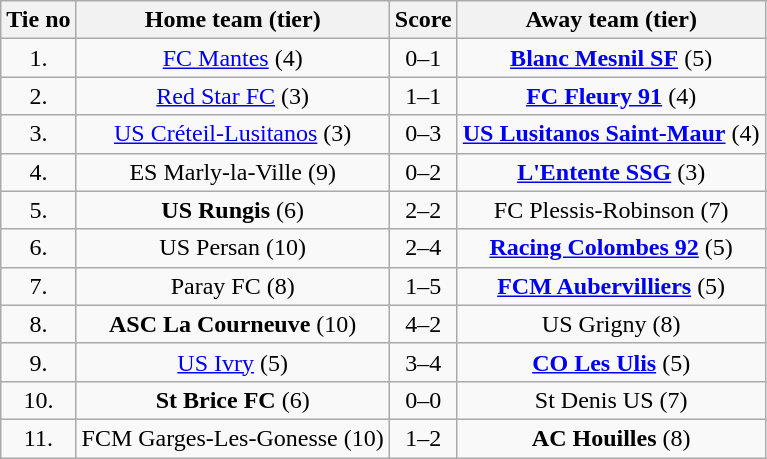<table class="wikitable" style="text-align: center">
<tr>
<th>Tie no</th>
<th>Home team (tier)</th>
<th>Score</th>
<th>Away team (tier)</th>
</tr>
<tr>
<td>1.</td>
<td><a href='#'>FC Mantes</a> (4)</td>
<td>0–1</td>
<td><strong><a href='#'>Blanc Mesnil SF</a></strong> (5)</td>
</tr>
<tr>
<td>2.</td>
<td><a href='#'>Red Star FC</a> (3)</td>
<td>1–1 </td>
<td><strong><a href='#'>FC Fleury 91</a></strong> (4)</td>
</tr>
<tr>
<td>3.</td>
<td><a href='#'>US Créteil-Lusitanos</a> (3)</td>
<td>0–3</td>
<td><strong><a href='#'>US Lusitanos Saint-Maur</a></strong> (4)</td>
</tr>
<tr>
<td>4.</td>
<td>ES Marly-la-Ville (9)</td>
<td>0–2</td>
<td><strong><a href='#'>L'Entente SSG</a></strong> (3)</td>
</tr>
<tr>
<td>5.</td>
<td><strong>US Rungis</strong> (6)</td>
<td>2–2 </td>
<td>FC Plessis-Robinson (7)</td>
</tr>
<tr>
<td>6.</td>
<td>US Persan (10)</td>
<td>2–4</td>
<td><strong><a href='#'>Racing Colombes 92</a></strong> (5)</td>
</tr>
<tr>
<td>7.</td>
<td>Paray FC (8)</td>
<td>1–5</td>
<td><strong><a href='#'>FCM Aubervilliers</a></strong> (5)</td>
</tr>
<tr>
<td>8.</td>
<td><strong>ASC La Courneuve</strong> (10)</td>
<td>4–2</td>
<td>US Grigny (8)</td>
</tr>
<tr>
<td>9.</td>
<td><a href='#'>US Ivry</a> (5)</td>
<td>3–4</td>
<td><strong><a href='#'>CO Les Ulis</a></strong> (5)</td>
</tr>
<tr>
<td>10.</td>
<td><strong>St Brice FC</strong> (6)</td>
<td>0–0 </td>
<td>St Denis US (7)</td>
</tr>
<tr>
<td>11.</td>
<td>FCM Garges-Les-Gonesse (10)</td>
<td>1–2</td>
<td><strong>AC Houilles</strong> (8)</td>
</tr>
</table>
